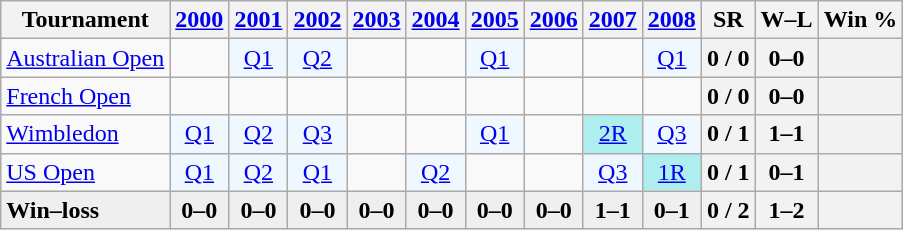<table class=wikitable style=text-align:center>
<tr>
<th>Tournament</th>
<th><a href='#'>2000</a></th>
<th><a href='#'>2001</a></th>
<th><a href='#'>2002</a></th>
<th><a href='#'>2003</a></th>
<th><a href='#'>2004</a></th>
<th><a href='#'>2005</a></th>
<th><a href='#'>2006</a></th>
<th><a href='#'>2007</a></th>
<th><a href='#'>2008</a></th>
<th>SR</th>
<th>W–L</th>
<th>Win %</th>
</tr>
<tr>
<td align=left><a href='#'>Australian Open</a></td>
<td></td>
<td bgcolor=f0f8ff><a href='#'>Q1</a></td>
<td bgcolor=f0f8ff><a href='#'>Q2</a></td>
<td></td>
<td></td>
<td bgcolor=f0f8ff><a href='#'>Q1</a></td>
<td></td>
<td></td>
<td bgcolor=f0f8ff><a href='#'>Q1</a></td>
<th>0 / 0</th>
<th>0–0</th>
<th></th>
</tr>
<tr>
<td align=left><a href='#'>French Open</a></td>
<td></td>
<td></td>
<td></td>
<td></td>
<td></td>
<td></td>
<td></td>
<td></td>
<td></td>
<th>0 / 0</th>
<th>0–0</th>
<th></th>
</tr>
<tr>
<td align=left><a href='#'>Wimbledon</a></td>
<td bgcolor=f0f8ff><a href='#'>Q1</a></td>
<td bgcolor=f0f8ff><a href='#'>Q2</a></td>
<td bgcolor=f0f8ff><a href='#'>Q3</a></td>
<td></td>
<td></td>
<td bgcolor=f0f8ff><a href='#'>Q1</a></td>
<td></td>
<td style=background:#afeeee><a href='#'>2R</a></td>
<td bgcolor=f0f8ff><a href='#'>Q3</a></td>
<th>0 / 1</th>
<th>1–1</th>
<th></th>
</tr>
<tr>
<td align=left><a href='#'>US Open</a></td>
<td bgcolor=f0f8ff><a href='#'>Q1</a></td>
<td bgcolor=f0f8ff><a href='#'>Q2</a></td>
<td bgcolor=f0f8ff><a href='#'>Q1</a></td>
<td></td>
<td bgcolor=f0f8ff><a href='#'>Q2</a></td>
<td></td>
<td></td>
<td bgcolor=f0f8ff><a href='#'>Q3</a></td>
<td style=background:#afeeee><a href='#'>1R</a></td>
<th>0 / 1</th>
<th>0–1</th>
<th></th>
</tr>
<tr style=font-weight:bold;background:#efefef>
<td style=text-align:left>Win–loss</td>
<td>0–0</td>
<td>0–0</td>
<td>0–0</td>
<td>0–0</td>
<td>0–0</td>
<td>0–0</td>
<td>0–0</td>
<td>1–1</td>
<td>0–1</td>
<th>0 / 2</th>
<th>1–2</th>
<th></th>
</tr>
</table>
